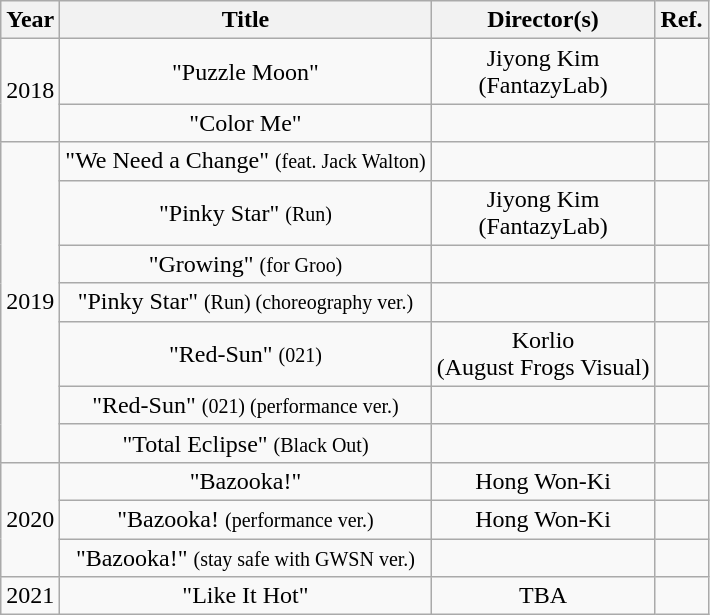<table class="wikitable plainrowheaders" style="text-align:center;">
<tr>
<th scope="col">Year</th>
<th scope="col">Title</th>
<th scope="col">Director(s)</th>
<th scope="col">Ref.</th>
</tr>
<tr>
<td rowspan="2">2018</td>
<td>"Puzzle Moon" </td>
<td>Jiyong Kim<br>(FantazyLab)</td>
<td></td>
</tr>
<tr>
<td>"Color Me" </td>
<td></td>
<td></td>
</tr>
<tr>
<td rowspan="7">2019</td>
<td>"We Need a Change" <small>(feat. Jack Walton)</small></td>
<td></td>
<td></td>
</tr>
<tr>
<td>"Pinky Star" <small>(Run)</small></td>
<td>Jiyong Kim<br>(FantazyLab)</td>
<td></td>
</tr>
<tr>
<td>"Growing" <small>(for Groo)</small></td>
<td></td>
<td></td>
</tr>
<tr>
<td>"Pinky Star" <small>(Run) (choreography ver.)</small></td>
<td></td>
<td></td>
</tr>
<tr>
<td>"Red-Sun" <small>(021)</small></td>
<td>Korlio<br>(August Frogs Visual)</td>
<td></td>
</tr>
<tr>
<td>"Red-Sun" <small>(021) (performance ver.)</small></td>
<td></td>
<td></td>
</tr>
<tr>
<td>"Total Eclipse" <small>(Black Out)</small></td>
<td></td>
<td></td>
</tr>
<tr>
<td rowspan="3">2020</td>
<td>"Bazooka!"</td>
<td>Hong Won-Ki</td>
<td></td>
</tr>
<tr>
<td>"Bazooka! <small>(performance ver.)</small></td>
<td>Hong Won-Ki</td>
<td></td>
</tr>
<tr>
<td>"Bazooka!" <small>(stay safe with GWSN ver.)</small></td>
<td></td>
<td></td>
</tr>
<tr>
<td>2021</td>
<td>"Like It Hot"</td>
<td>TBA</td>
<td></td>
</tr>
</table>
